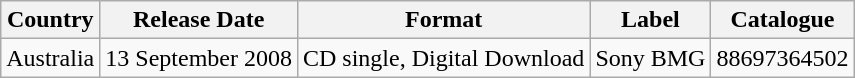<table class="wikitable">
<tr>
<th>Country</th>
<th>Release Date</th>
<th>Format</th>
<th>Label</th>
<th>Catalogue</th>
</tr>
<tr>
<td>Australia</td>
<td>13 September 2008</td>
<td>CD single, Digital Download</td>
<td>Sony BMG</td>
<td>88697364502</td>
</tr>
</table>
